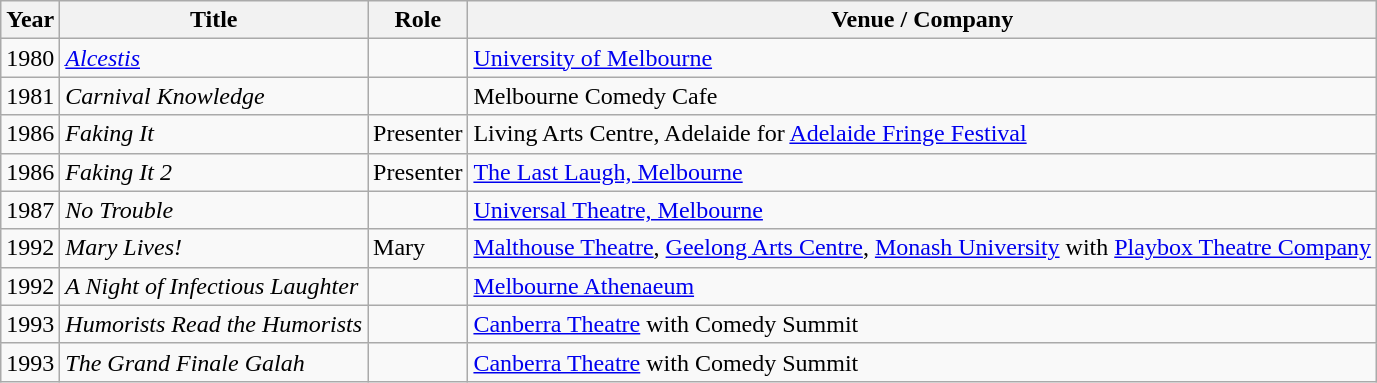<table class="wikitable sortable">
<tr>
<th>Year</th>
<th>Title</th>
<th>Role</th>
<th>Venue / Company</th>
</tr>
<tr>
<td>1980</td>
<td><em><a href='#'>Alcestis</a></em></td>
<td></td>
<td><a href='#'>University of Melbourne</a></td>
</tr>
<tr>
<td>1981</td>
<td><em>Carnival Knowledge</em></td>
<td></td>
<td>Melbourne Comedy Cafe</td>
</tr>
<tr>
<td>1986</td>
<td><em>Faking It</em></td>
<td>Presenter</td>
<td>Living Arts Centre, Adelaide for <a href='#'>Adelaide Fringe Festival</a></td>
</tr>
<tr>
<td>1986</td>
<td><em>Faking It 2</em></td>
<td>Presenter</td>
<td><a href='#'>The Last Laugh, Melbourne</a></td>
</tr>
<tr>
<td>1987</td>
<td><em>No Trouble</em></td>
<td></td>
<td><a href='#'>Universal Theatre, Melbourne</a></td>
</tr>
<tr>
<td>1992</td>
<td><em>Mary Lives!</em></td>
<td>Mary</td>
<td><a href='#'>Malthouse Theatre</a>, <a href='#'>Geelong Arts Centre</a>, <a href='#'>Monash University</a> with <a href='#'>Playbox Theatre Company</a></td>
</tr>
<tr>
<td>1992</td>
<td><em>A Night of Infectious Laughter</em></td>
<td></td>
<td><a href='#'>Melbourne Athenaeum</a></td>
</tr>
<tr>
<td>1993</td>
<td><em>Humorists Read the Humorists</em></td>
<td></td>
<td><a href='#'>Canberra Theatre</a> with Comedy Summit</td>
</tr>
<tr>
<td>1993</td>
<td><em>The Grand Finale Galah</em></td>
<td></td>
<td><a href='#'>Canberra Theatre</a> with Comedy Summit</td>
</tr>
</table>
